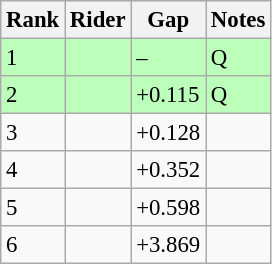<table class="wikitable" style="font-size:95%" style="text-align:center; width:35em;">
<tr>
<th>Rank</th>
<th>Rider</th>
<th>Gap</th>
<th>Notes</th>
</tr>
<tr bgcolor=bbffbb>
<td>1</td>
<td align=left></td>
<td>–</td>
<td>Q</td>
</tr>
<tr bgcolor=bbffbb>
<td>2</td>
<td align=left></td>
<td>+0.115</td>
<td>Q</td>
</tr>
<tr>
<td>3</td>
<td align=left></td>
<td>+0.128</td>
<td></td>
</tr>
<tr>
<td>4</td>
<td align=left></td>
<td>+0.352</td>
<td></td>
</tr>
<tr>
<td>5</td>
<td align=left></td>
<td>+0.598</td>
<td></td>
</tr>
<tr>
<td>6</td>
<td align=left></td>
<td>+3.869</td>
<td></td>
</tr>
</table>
